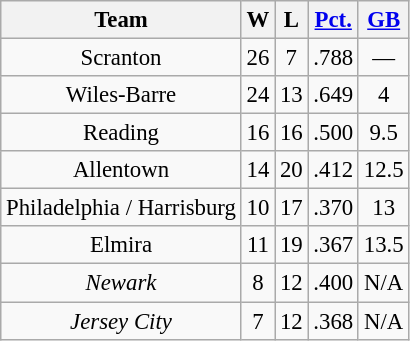<table class="wikitable" style="text-align:center; font-size: 95%;">
<tr>
<th>Team</th>
<th>W</th>
<th>L</th>
<th><a href='#'>Pct.</a></th>
<th><a href='#'>GB</a></th>
</tr>
<tr>
<td>Scranton</td>
<td>26</td>
<td>7</td>
<td>.788</td>
<td>—</td>
</tr>
<tr>
<td>Wiles-Barre</td>
<td>24</td>
<td>13</td>
<td>.649</td>
<td>4</td>
</tr>
<tr>
<td>Reading</td>
<td>16</td>
<td>16</td>
<td>.500</td>
<td>9.5</td>
</tr>
<tr>
<td>Allentown</td>
<td>14</td>
<td>20</td>
<td>.412</td>
<td>12.5</td>
</tr>
<tr>
<td>Philadelphia / Harrisburg</td>
<td>10</td>
<td>17</td>
<td>.370</td>
<td>13</td>
</tr>
<tr>
<td>Elmira</td>
<td>11</td>
<td>19</td>
<td>.367</td>
<td>13.5</td>
</tr>
<tr>
<td><em>Newark</em></td>
<td>8</td>
<td>12</td>
<td>.400</td>
<td>N/A</td>
</tr>
<tr>
<td><em>Jersey City</em></td>
<td>7</td>
<td>12</td>
<td>.368</td>
<td>N/A</td>
</tr>
</table>
